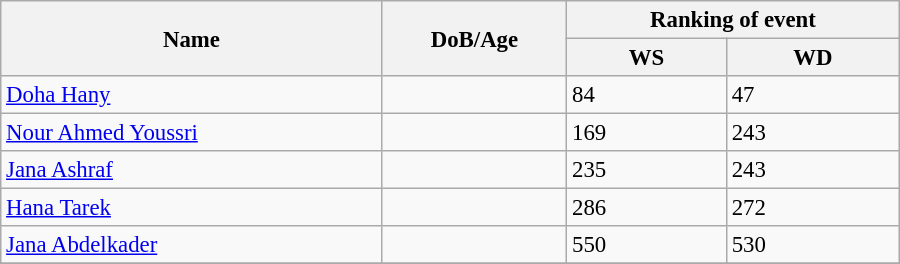<table class="wikitable"  style="width:600px; font-size:95%;">
<tr>
<th align="left" rowspan="2">Name</th>
<th align="left" rowspan="2">DoB/Age</th>
<th align="center" colspan="2">Ranking of event</th>
</tr>
<tr>
<th align="center">WS</th>
<th align="center">WD</th>
</tr>
<tr>
<td align="left"><a href='#'>Doha Hany</a></td>
<td align="left"></td>
<td>84</td>
<td>47</td>
</tr>
<tr>
<td align="left"><a href='#'>Nour Ahmed Youssri</a></td>
<td align="left"></td>
<td>169</td>
<td>243</td>
</tr>
<tr>
<td align="left"><a href='#'>Jana Ashraf</a></td>
<td align="left"></td>
<td>235</td>
<td>243</td>
</tr>
<tr>
<td align="left"><a href='#'>Hana Tarek</a></td>
<td align="left"></td>
<td>286</td>
<td>272</td>
</tr>
<tr>
<td align="left"><a href='#'>Jana Abdelkader</a></td>
<td align="left"></td>
<td>550</td>
<td>530</td>
</tr>
<tr>
</tr>
</table>
